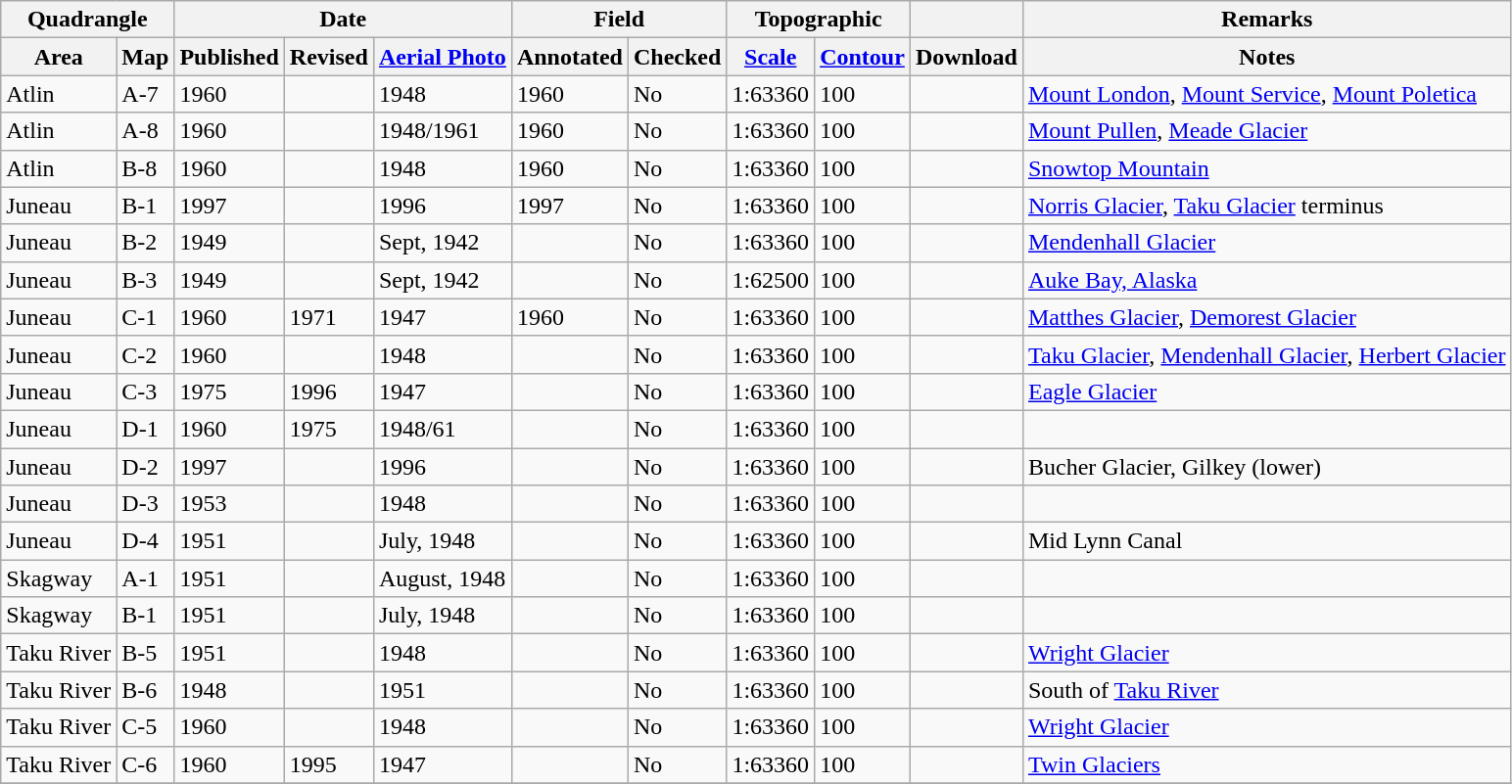<table class="wikitable">
<tr>
<th colspan="2">Quadrangle</th>
<th colspan="3">Date</th>
<th colspan="2">Field</th>
<th colspan="2">Topographic</th>
<th></th>
<th>Remarks</th>
</tr>
<tr>
<th>Area</th>
<th>Map</th>
<th>Published </th>
<th>Revised</th>
<th><a href='#'>Aerial Photo</a></th>
<th>Annotated</th>
<th>Checked</th>
<th><a href='#'>Scale</a></th>
<th><a href='#'>Contour</a></th>
<th>Download </th>
<th>Notes</th>
</tr>
<tr>
<td>Atlin</td>
<td>A-7</td>
<td>1960</td>
<td></td>
<td>1948</td>
<td>1960</td>
<td>No</td>
<td>1:63360</td>
<td>100</td>
<td></td>
<td><a href='#'>Mount London</a>, <a href='#'>Mount Service</a>, <a href='#'>Mount Poletica</a></td>
</tr>
<tr>
<td>Atlin</td>
<td>A-8</td>
<td>1960</td>
<td></td>
<td>1948/1961</td>
<td>1960</td>
<td>No</td>
<td>1:63360</td>
<td>100</td>
<td></td>
<td><a href='#'>Mount Pullen</a>, <a href='#'>Meade Glacier</a></td>
</tr>
<tr>
<td>Atlin</td>
<td>B-8</td>
<td>1960</td>
<td></td>
<td>1948</td>
<td>1960</td>
<td>No</td>
<td>1:63360</td>
<td>100</td>
<td></td>
<td><a href='#'>Snowtop Mountain</a></td>
</tr>
<tr>
<td>Juneau</td>
<td>B-1</td>
<td>1997</td>
<td></td>
<td>1996</td>
<td>1997</td>
<td>No</td>
<td>1:63360</td>
<td>100</td>
<td></td>
<td><a href='#'>Norris Glacier</a>, <a href='#'>Taku Glacier</a> terminus</td>
</tr>
<tr>
<td>Juneau</td>
<td>B-2</td>
<td>1949</td>
<td></td>
<td>Sept, 1942</td>
<td></td>
<td>No</td>
<td>1:63360</td>
<td>100</td>
<td></td>
<td><a href='#'>Mendenhall Glacier</a></td>
</tr>
<tr>
<td>Juneau</td>
<td>B-3</td>
<td>1949</td>
<td></td>
<td>Sept, 1942</td>
<td></td>
<td>No</td>
<td>1:62500</td>
<td>100</td>
<td></td>
<td><a href='#'>Auke Bay, Alaska</a></td>
</tr>
<tr>
<td>Juneau</td>
<td>C-1</td>
<td>1960</td>
<td>1971</td>
<td>1947</td>
<td>1960</td>
<td>No</td>
<td>1:63360</td>
<td>100</td>
<td></td>
<td><a href='#'>Matthes Glacier</a>, <a href='#'>Demorest Glacier</a></td>
</tr>
<tr>
<td>Juneau</td>
<td>C-2</td>
<td>1960</td>
<td></td>
<td>1948</td>
<td></td>
<td>No</td>
<td>1:63360</td>
<td>100</td>
<td></td>
<td><a href='#'>Taku Glacier</a>, <a href='#'>Mendenhall Glacier</a>, <a href='#'>Herbert Glacier</a></td>
</tr>
<tr>
<td>Juneau</td>
<td>C-3</td>
<td>1975</td>
<td>1996</td>
<td>1947</td>
<td></td>
<td>No</td>
<td>1:63360</td>
<td>100</td>
<td></td>
<td><a href='#'>Eagle Glacier</a></td>
</tr>
<tr>
<td>Juneau</td>
<td>D-1</td>
<td>1960</td>
<td>1975</td>
<td>1948/61</td>
<td></td>
<td>No</td>
<td>1:63360</td>
<td>100</td>
<td></td>
<td></td>
</tr>
<tr>
<td>Juneau</td>
<td>D-2</td>
<td>1997</td>
<td></td>
<td>1996</td>
<td></td>
<td>No</td>
<td>1:63360</td>
<td>100</td>
<td></td>
<td>Bucher Glacier, Gilkey (lower)</td>
</tr>
<tr>
<td>Juneau</td>
<td>D-3</td>
<td>1953</td>
<td></td>
<td>1948</td>
<td></td>
<td>No</td>
<td>1:63360</td>
<td>100</td>
<td></td>
<td></td>
</tr>
<tr>
<td>Juneau</td>
<td>D-4</td>
<td>1951</td>
<td></td>
<td>July, 1948</td>
<td></td>
<td>No</td>
<td>1:63360</td>
<td>100</td>
<td></td>
<td>Mid Lynn Canal</td>
</tr>
<tr>
<td>Skagway</td>
<td>A-1</td>
<td>1951</td>
<td></td>
<td>August, 1948</td>
<td></td>
<td>No</td>
<td>1:63360</td>
<td>100</td>
<td></td>
<td></td>
</tr>
<tr>
<td>Skagway</td>
<td>B-1</td>
<td>1951</td>
<td></td>
<td>July, 1948</td>
<td></td>
<td>No</td>
<td>1:63360</td>
<td>100</td>
<td></td>
<td></td>
</tr>
<tr>
<td>Taku River</td>
<td>B-5</td>
<td>1951</td>
<td></td>
<td>1948</td>
<td></td>
<td>No</td>
<td>1:63360</td>
<td>100</td>
<td></td>
<td><a href='#'>Wright Glacier</a></td>
</tr>
<tr>
<td>Taku River</td>
<td>B-6</td>
<td>1948</td>
<td></td>
<td>1951</td>
<td></td>
<td>No</td>
<td>1:63360</td>
<td>100</td>
<td></td>
<td>South of <a href='#'>Taku River</a></td>
</tr>
<tr>
<td>Taku River</td>
<td>C-5</td>
<td>1960</td>
<td></td>
<td>1948</td>
<td></td>
<td>No</td>
<td>1:63360</td>
<td>100</td>
<td></td>
<td><a href='#'>Wright Glacier</a></td>
</tr>
<tr>
<td>Taku River</td>
<td>C-6</td>
<td>1960</td>
<td>1995</td>
<td>1947</td>
<td></td>
<td>No</td>
<td>1:63360</td>
<td>100</td>
<td></td>
<td><a href='#'>Twin Glaciers</a></td>
</tr>
<tr>
</tr>
</table>
